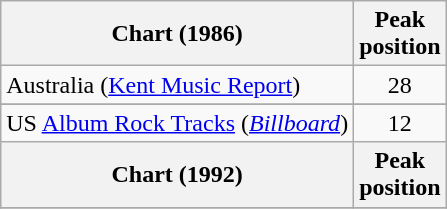<table class="wikitable sortable">
<tr>
<th>Chart (1986)</th>
<th>Peak<br>position</th>
</tr>
<tr>
<td scope="row">Australia (<a href='#'>Kent Music Report</a>)</td>
<td align="center">28</td>
</tr>
<tr>
</tr>
<tr>
</tr>
<tr>
<td>US <a href='#'>Album Rock Tracks</a> (<em><a href='#'>Billboard</a></em>)</td>
<td align="center">12</td>
</tr>
<tr>
<th>Chart (1992)</th>
<th>Peak<br>position</th>
</tr>
<tr>
</tr>
</table>
